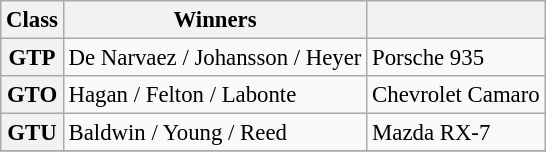<table class="wikitable" style="font-size: 95%">
<tr>
<th>Class</th>
<th>Winners</th>
<th></th>
</tr>
<tr>
<th>GTP</th>
<td>De Narvaez / Johansson / Heyer</td>
<td>Porsche 935</td>
</tr>
<tr>
<th>GTO</th>
<td>Hagan / Felton / Labonte</td>
<td>Chevrolet Camaro</td>
</tr>
<tr>
<th>GTU</th>
<td>Baldwin / Young / Reed</td>
<td>Mazda RX-7</td>
</tr>
<tr>
</tr>
</table>
